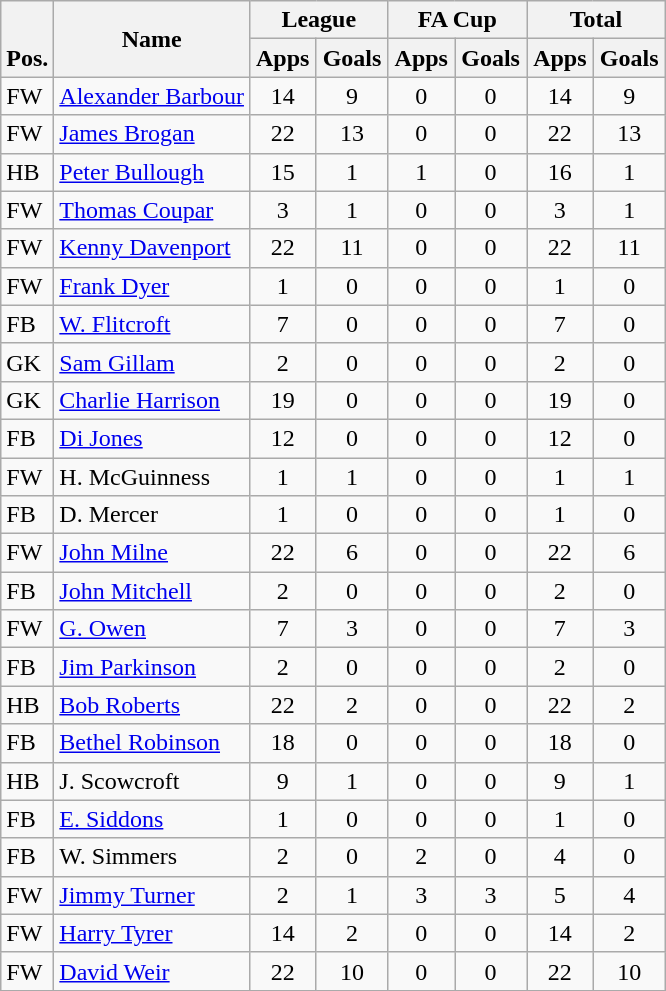<table class="wikitable" style="text-align:center">
<tr>
<th rowspan="2" valign="bottom">Pos.</th>
<th rowspan="2">Name</th>
<th colspan="2" width="85">League</th>
<th colspan="2" width="85">FA Cup</th>
<th colspan="2" width="85">Total</th>
</tr>
<tr>
<th>Apps</th>
<th>Goals</th>
<th>Apps</th>
<th>Goals</th>
<th>Apps</th>
<th>Goals</th>
</tr>
<tr>
<td align="left">FW</td>
<td align="left"> <a href='#'>Alexander Barbour</a></td>
<td>14</td>
<td>9</td>
<td>0</td>
<td>0</td>
<td>14</td>
<td>9</td>
</tr>
<tr>
<td align="left">FW</td>
<td align="left"> <a href='#'>James Brogan</a></td>
<td>22</td>
<td>13</td>
<td>0</td>
<td>0</td>
<td>22</td>
<td>13</td>
</tr>
<tr>
<td align="left">HB</td>
<td align="left"> <a href='#'>Peter Bullough</a></td>
<td>15</td>
<td>1</td>
<td>1</td>
<td>0</td>
<td>16</td>
<td>1</td>
</tr>
<tr>
<td align="left">FW</td>
<td align="left"> <a href='#'>Thomas Coupar</a></td>
<td>3</td>
<td>1</td>
<td>0</td>
<td>0</td>
<td>3</td>
<td>1</td>
</tr>
<tr>
<td align="left">FW</td>
<td align="left"> <a href='#'>Kenny Davenport</a></td>
<td>22</td>
<td>11</td>
<td>0</td>
<td>0</td>
<td>22</td>
<td>11</td>
</tr>
<tr>
<td align="left">FW</td>
<td align="left"> <a href='#'>Frank Dyer</a></td>
<td>1</td>
<td>0</td>
<td>0</td>
<td>0</td>
<td>1</td>
<td>0</td>
</tr>
<tr>
<td align="left">FB</td>
<td align="left"> <a href='#'>W. Flitcroft</a></td>
<td>7</td>
<td>0</td>
<td>0</td>
<td>0</td>
<td>7</td>
<td>0</td>
</tr>
<tr>
<td align="left">GK</td>
<td align="left"> <a href='#'>Sam Gillam</a></td>
<td>2</td>
<td>0</td>
<td>0</td>
<td>0</td>
<td>2</td>
<td>0</td>
</tr>
<tr>
<td align="left">GK</td>
<td align="left"> <a href='#'>Charlie Harrison</a></td>
<td>19</td>
<td>0</td>
<td>0</td>
<td>0</td>
<td>19</td>
<td>0</td>
</tr>
<tr>
<td align="left">FB</td>
<td align="left"> <a href='#'>Di Jones</a></td>
<td>12</td>
<td>0</td>
<td>0</td>
<td>0</td>
<td>12</td>
<td>0</td>
</tr>
<tr>
<td align="left">FW</td>
<td align="left"> H. McGuinness</td>
<td>1</td>
<td>1</td>
<td>0</td>
<td>0</td>
<td>1</td>
<td>1</td>
</tr>
<tr>
<td align="left">FB</td>
<td align="left"> D. Mercer</td>
<td>1</td>
<td>0</td>
<td>0</td>
<td>0</td>
<td>1</td>
<td>0</td>
</tr>
<tr>
<td align="left">FW</td>
<td align="left"> <a href='#'>John Milne</a></td>
<td>22</td>
<td>6</td>
<td>0</td>
<td>0</td>
<td>22</td>
<td>6</td>
</tr>
<tr>
<td align="left">FB</td>
<td align="left"> <a href='#'>John Mitchell</a></td>
<td>2</td>
<td>0</td>
<td>0</td>
<td>0</td>
<td>2</td>
<td>0</td>
</tr>
<tr>
<td align="left">FW</td>
<td align="left"> <a href='#'>G. Owen</a></td>
<td>7</td>
<td>3</td>
<td>0</td>
<td>0</td>
<td>7</td>
<td>3</td>
</tr>
<tr>
<td align="left">FB</td>
<td align="left"> <a href='#'>Jim Parkinson</a></td>
<td>2</td>
<td>0</td>
<td>0</td>
<td>0</td>
<td>2</td>
<td>0</td>
</tr>
<tr>
<td align="left">HB</td>
<td align="left"> <a href='#'>Bob Roberts</a></td>
<td>22</td>
<td>2</td>
<td>0</td>
<td>0</td>
<td>22</td>
<td>2</td>
</tr>
<tr>
<td align="left">FB</td>
<td align="left"> <a href='#'>Bethel Robinson</a></td>
<td>18</td>
<td>0</td>
<td>0</td>
<td>0</td>
<td>18</td>
<td>0</td>
</tr>
<tr>
<td align="left">HB</td>
<td align="left"> J. Scowcroft</td>
<td>9</td>
<td>1</td>
<td>0</td>
<td>0</td>
<td>9</td>
<td>1</td>
</tr>
<tr>
<td align="left">FB</td>
<td align="left"> <a href='#'>E. Siddons</a></td>
<td>1</td>
<td>0</td>
<td>0</td>
<td>0</td>
<td>1</td>
<td>0</td>
</tr>
<tr>
<td align="left">FB</td>
<td align="left"> W. Simmers</td>
<td>2</td>
<td>0</td>
<td>2</td>
<td>0</td>
<td>4</td>
<td>0</td>
</tr>
<tr>
<td align="left">FW</td>
<td align="left"> <a href='#'>Jimmy Turner</a></td>
<td>2</td>
<td>1</td>
<td>3</td>
<td>3</td>
<td>5</td>
<td>4</td>
</tr>
<tr>
<td align="left">FW</td>
<td align="left"> <a href='#'>Harry Tyrer</a></td>
<td>14</td>
<td>2</td>
<td>0</td>
<td>0</td>
<td>14</td>
<td>2</td>
</tr>
<tr>
<td align="left">FW</td>
<td align="left"> <a href='#'>David Weir</a></td>
<td>22</td>
<td>10</td>
<td>0</td>
<td>0</td>
<td>22</td>
<td>10</td>
</tr>
<tr>
</tr>
</table>
